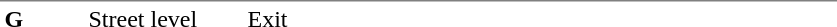<table table border=0 cellspacing=0 cellpadding=3>
<tr>
<td style="border-top:solid 1px gray;" width=50 valign=top><strong>G</strong></td>
<td style="border-top:solid 1px gray;" width=100 valign=top>Street level</td>
<td style="border-top:solid 1px gray;" width=390 valign=top>Exit</td>
</tr>
</table>
